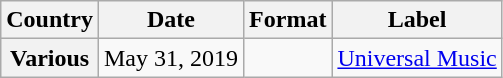<table class="wikitable plainrowheaders">
<tr>
<th>Country</th>
<th>Date</th>
<th>Format</th>
<th>Label</th>
</tr>
<tr>
<th scope="row">Various</th>
<td>May 31, 2019</td>
<td></td>
<td><a href='#'>Universal Music</a></td>
</tr>
</table>
